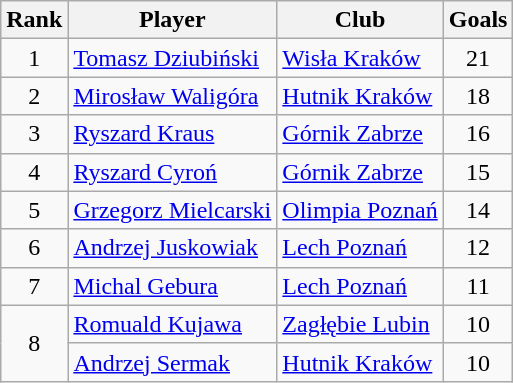<table class="wikitable" style="text-align:center">
<tr>
<th>Rank</th>
<th>Player</th>
<th>Club</th>
<th>Goals</th>
</tr>
<tr>
<td rowspan="1">1</td>
<td align="left"> <a href='#'>Tomasz Dziubiński</a></td>
<td align="left"><a href='#'>Wisła Kraków</a></td>
<td>21</td>
</tr>
<tr>
<td rowspan="1">2</td>
<td align="left"> <a href='#'>Mirosław Waligóra</a></td>
<td align="left"><a href='#'>Hutnik Kraków</a></td>
<td>18</td>
</tr>
<tr>
<td rowspan="1">3</td>
<td align="left"> <a href='#'>Ryszard Kraus</a></td>
<td align="left"><a href='#'>Górnik Zabrze</a></td>
<td>16</td>
</tr>
<tr>
<td rowspan="1">4</td>
<td align="left"> <a href='#'>Ryszard Cyroń</a></td>
<td align="left"><a href='#'>Górnik Zabrze</a></td>
<td>15</td>
</tr>
<tr>
<td rowspan="1">5</td>
<td align="left"> <a href='#'>Grzegorz Mielcarski</a></td>
<td align="left"><a href='#'>Olimpia Poznań</a></td>
<td>14</td>
</tr>
<tr>
<td rowspan="1">6</td>
<td align="left"> <a href='#'>Andrzej Juskowiak</a></td>
<td align="left"><a href='#'>Lech Poznań</a></td>
<td>12</td>
</tr>
<tr>
<td rowspan="1">7</td>
<td align="left"> <a href='#'>Michal Gebura</a></td>
<td align="left"><a href='#'>Lech Poznań</a></td>
<td>11</td>
</tr>
<tr>
<td rowspan="2">8</td>
<td align="left"> <a href='#'>Romuald Kujawa</a></td>
<td align="left"><a href='#'>Zagłębie Lubin</a></td>
<td>10</td>
</tr>
<tr>
<td align="left"> <a href='#'>Andrzej Sermak</a></td>
<td align="left"><a href='#'>Hutnik Kraków</a></td>
<td>10</td>
</tr>
</table>
